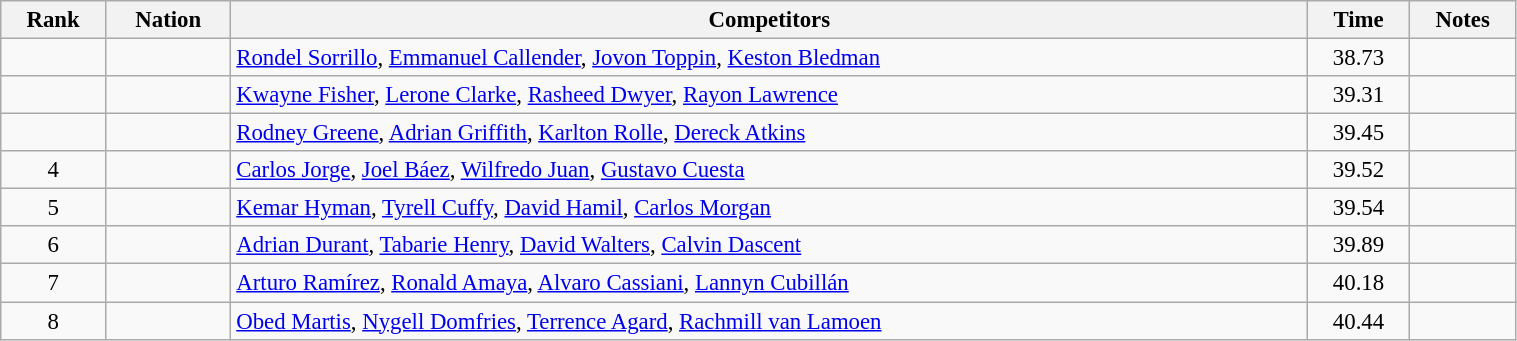<table class="wikitable sortable" width=80% style="text-align:center; font-size:95%">
<tr>
<th>Rank</th>
<th>Nation</th>
<th>Competitors</th>
<th>Time</th>
<th>Notes</th>
</tr>
<tr>
<td></td>
<td align=left></td>
<td align=left><a href='#'>Rondel Sorrillo</a>, <a href='#'>Emmanuel Callender</a>, <a href='#'>Jovon Toppin</a>, <a href='#'>Keston Bledman</a></td>
<td>38.73</td>
<td></td>
</tr>
<tr>
<td></td>
<td align=left></td>
<td align=left><a href='#'>Kwayne Fisher</a>, <a href='#'>Lerone Clarke</a>, <a href='#'>Rasheed Dwyer</a>, <a href='#'>Rayon Lawrence</a></td>
<td>39.31</td>
<td></td>
</tr>
<tr>
<td></td>
<td align=left></td>
<td align=left><a href='#'>Rodney Greene</a>, <a href='#'>Adrian Griffith</a>, <a href='#'>Karlton Rolle</a>, <a href='#'>Dereck Atkins</a></td>
<td>39.45</td>
<td></td>
</tr>
<tr>
<td>4</td>
<td align=left></td>
<td align=left><a href='#'>Carlos Jorge</a>, <a href='#'>Joel Báez</a>, <a href='#'>Wilfredo Juan</a>, <a href='#'>Gustavo Cuesta</a></td>
<td>39.52</td>
<td></td>
</tr>
<tr>
<td>5</td>
<td align=left></td>
<td align=left><a href='#'>Kemar Hyman</a>, <a href='#'>Tyrell Cuffy</a>, <a href='#'>David Hamil</a>, <a href='#'>Carlos Morgan</a></td>
<td>39.54</td>
<td></td>
</tr>
<tr>
<td>6</td>
<td align=left></td>
<td align=left><a href='#'>Adrian Durant</a>, <a href='#'>Tabarie Henry</a>, <a href='#'>David Walters</a>, <a href='#'>Calvin Dascent</a></td>
<td>39.89</td>
<td></td>
</tr>
<tr>
<td>7</td>
<td align=left></td>
<td align=left><a href='#'>Arturo Ramírez</a>, <a href='#'>Ronald Amaya</a>, <a href='#'>Alvaro Cassiani</a>, <a href='#'>Lannyn Cubillán</a></td>
<td>40.18</td>
<td></td>
</tr>
<tr>
<td>8</td>
<td align=left></td>
<td align=left><a href='#'>Obed Martis</a>, <a href='#'>Nygell Domfries</a>, <a href='#'>Terrence Agard</a>, <a href='#'>Rachmill van Lamoen</a></td>
<td>40.44</td>
<td></td>
</tr>
</table>
